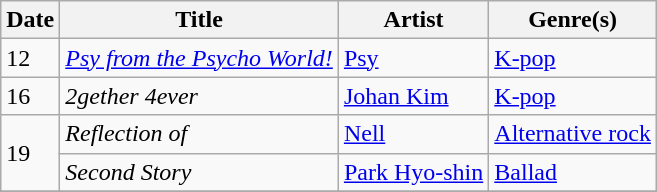<table class="wikitable" style="text-align: left;">
<tr>
<th>Date</th>
<th>Title</th>
<th>Artist</th>
<th>Genre(s)</th>
</tr>
<tr>
<td>12</td>
<td><em><a href='#'>Psy from the Psycho World!</a></em></td>
<td><a href='#'>Psy</a></td>
<td><a href='#'>K-pop</a></td>
</tr>
<tr>
<td>16</td>
<td><em>2gether 4ever</em></td>
<td><a href='#'>Johan Kim</a></td>
<td><a href='#'>K-pop</a></td>
</tr>
<tr>
<td rowspan="2">19</td>
<td><em>Reflection of</em></td>
<td><a href='#'>Nell</a></td>
<td><a href='#'>Alternative rock</a></td>
</tr>
<tr>
<td><em>Second Story</em></td>
<td><a href='#'>Park Hyo-shin</a></td>
<td><a href='#'>Ballad</a></td>
</tr>
<tr>
</tr>
</table>
